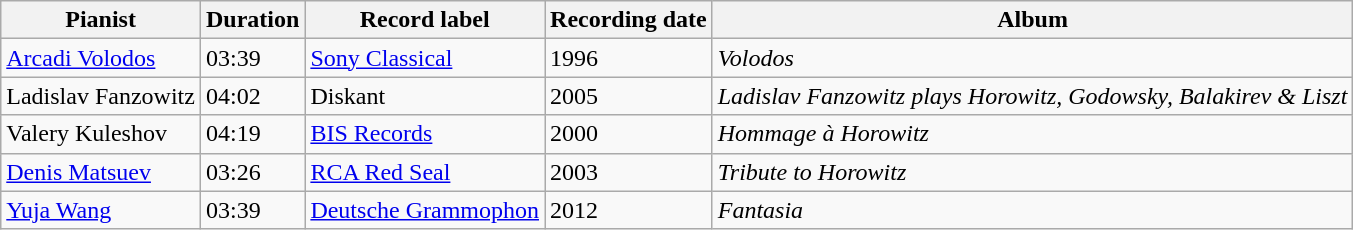<table class="wikitable">
<tr>
<th>Pianist</th>
<th>Duration</th>
<th>Record label</th>
<th>Recording date</th>
<th>Album</th>
</tr>
<tr>
<td><a href='#'>Arcadi Volodos</a></td>
<td>03:39</td>
<td><a href='#'>Sony Classical</a></td>
<td>1996</td>
<td><em>Volodos</em></td>
</tr>
<tr>
<td>Ladislav Fanzowitz</td>
<td>04:02</td>
<td>Diskant</td>
<td>2005</td>
<td><em>Ladislav Fanzowitz plays Horowitz, Godowsky, Balakirev & Liszt</em></td>
</tr>
<tr>
<td>Valery Kuleshov</td>
<td>04:19</td>
<td><a href='#'>BIS Records</a></td>
<td>2000</td>
<td><em>Hommage à Horowitz</em></td>
</tr>
<tr>
<td><a href='#'>Denis Matsuev</a></td>
<td>03:26</td>
<td><a href='#'>RCA Red Seal</a></td>
<td>2003</td>
<td><em>Tribute to Horowitz</em></td>
</tr>
<tr>
<td><a href='#'>Yuja Wang</a></td>
<td>03:39</td>
<td><a href='#'>Deutsche Grammophon</a></td>
<td>2012</td>
<td><em>Fantasia</em></td>
</tr>
</table>
